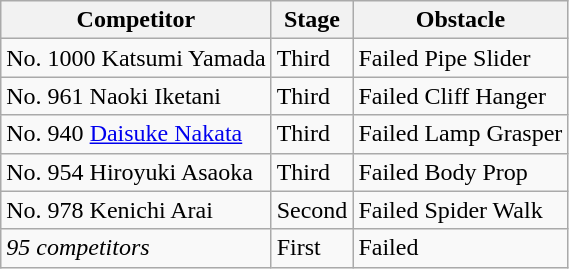<table class="wikitable">
<tr>
<th>Competitor</th>
<th>Stage</th>
<th>Obstacle</th>
</tr>
<tr>
<td>No. 1000 Katsumi Yamada</td>
<td>Third</td>
<td>Failed Pipe Slider</td>
</tr>
<tr>
<td>No. 961 Naoki Iketani</td>
<td>Third</td>
<td>Failed Cliff Hanger</td>
</tr>
<tr>
<td>No. 940 <a href='#'>Daisuke Nakata</a></td>
<td>Third</td>
<td>Failed Lamp Grasper</td>
</tr>
<tr>
<td>No. 954 Hiroyuki Asaoka</td>
<td>Third</td>
<td>Failed Body Prop</td>
</tr>
<tr>
<td>No. 978 Kenichi Arai</td>
<td>Second</td>
<td>Failed Spider Walk</td>
</tr>
<tr>
<td><em>95 competitors</em></td>
<td>First</td>
<td>Failed</td>
</tr>
</table>
